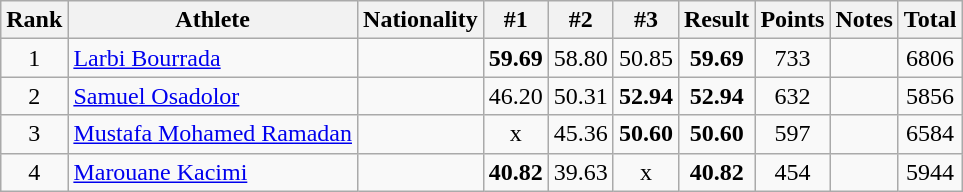<table class="wikitable sortable" style="text-align:center">
<tr>
<th>Rank</th>
<th>Athlete</th>
<th>Nationality</th>
<th>#1</th>
<th>#2</th>
<th>#3</th>
<th>Result</th>
<th>Points</th>
<th>Notes</th>
<th>Total</th>
</tr>
<tr>
<td>1</td>
<td align=left><a href='#'>Larbi Bourrada</a></td>
<td align=left></td>
<td><strong>59.69</strong></td>
<td>58.80</td>
<td>50.85</td>
<td><strong>59.69</strong></td>
<td>733</td>
<td></td>
<td>6806</td>
</tr>
<tr>
<td>2</td>
<td align=left><a href='#'>Samuel Osadolor</a></td>
<td align=left></td>
<td>46.20</td>
<td>50.31</td>
<td><strong>52.94</strong></td>
<td><strong>52.94</strong></td>
<td>632</td>
<td></td>
<td>5856</td>
</tr>
<tr>
<td>3</td>
<td align=left><a href='#'>Mustafa Mohamed Ramadan</a></td>
<td align=left></td>
<td>x</td>
<td>45.36</td>
<td><strong>50.60</strong></td>
<td><strong>50.60</strong></td>
<td>597</td>
<td></td>
<td>6584</td>
</tr>
<tr>
<td>4</td>
<td align=left><a href='#'>Marouane Kacimi</a></td>
<td align=left></td>
<td><strong>40.82</strong></td>
<td>39.63</td>
<td>x</td>
<td><strong>40.82</strong></td>
<td>454</td>
<td></td>
<td>5944</td>
</tr>
</table>
